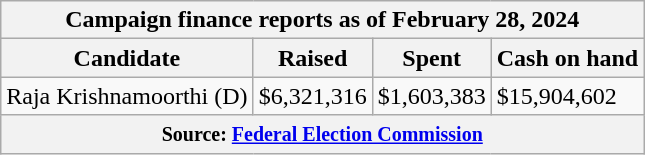<table class="wikitable sortable">
<tr>
<th colspan=4>Campaign finance reports as of February 28, 2024</th>
</tr>
<tr style="text-align:center;">
<th>Candidate</th>
<th>Raised</th>
<th>Spent</th>
<th>Cash on hand</th>
</tr>
<tr>
<td>Raja Krishnamoorthi (D)</td>
<td>$6,321,316</td>
<td>$1,603,383</td>
<td>$15,904,602</td>
</tr>
<tr>
<th colspan="4"><small>Source: <a href='#'>Federal Election Commission</a></small></th>
</tr>
</table>
